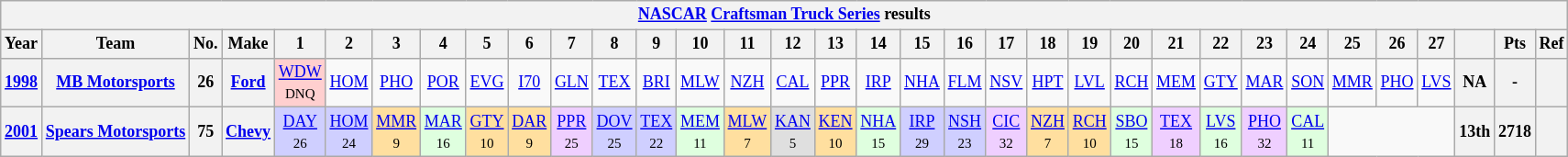<table class="wikitable" style="text-align:center; font-size:75%">
<tr>
<th colspan=45><a href='#'>NASCAR</a> <a href='#'>Craftsman Truck Series</a> results</th>
</tr>
<tr>
<th>Year</th>
<th>Team</th>
<th>No.</th>
<th>Make</th>
<th>1</th>
<th>2</th>
<th>3</th>
<th>4</th>
<th>5</th>
<th>6</th>
<th>7</th>
<th>8</th>
<th>9</th>
<th>10</th>
<th>11</th>
<th>12</th>
<th>13</th>
<th>14</th>
<th>15</th>
<th>16</th>
<th>17</th>
<th>18</th>
<th>19</th>
<th>20</th>
<th>21</th>
<th>22</th>
<th>23</th>
<th>24</th>
<th>25</th>
<th>26</th>
<th>27</th>
<th></th>
<th>Pts</th>
<th>Ref</th>
</tr>
<tr>
<th><a href='#'>1998</a></th>
<th><a href='#'>MB Motorsports</a></th>
<th>26</th>
<th><a href='#'>Ford</a></th>
<td style="background:#FFCFCF;"><a href='#'>WDW</a><br><small>DNQ</small></td>
<td><a href='#'>HOM</a></td>
<td><a href='#'>PHO</a></td>
<td><a href='#'>POR</a></td>
<td><a href='#'>EVG</a></td>
<td><a href='#'>I70</a></td>
<td><a href='#'>GLN</a></td>
<td><a href='#'>TEX</a></td>
<td><a href='#'>BRI</a></td>
<td><a href='#'>MLW</a></td>
<td><a href='#'>NZH</a></td>
<td><a href='#'>CAL</a></td>
<td><a href='#'>PPR</a></td>
<td><a href='#'>IRP</a></td>
<td><a href='#'>NHA</a></td>
<td><a href='#'>FLM</a></td>
<td><a href='#'>NSV</a></td>
<td><a href='#'>HPT</a></td>
<td><a href='#'>LVL</a></td>
<td><a href='#'>RCH</a></td>
<td><a href='#'>MEM</a></td>
<td><a href='#'>GTY</a></td>
<td><a href='#'>MAR</a></td>
<td><a href='#'>SON</a></td>
<td><a href='#'>MMR</a></td>
<td><a href='#'>PHO</a></td>
<td><a href='#'>LVS</a></td>
<th>NA</th>
<th>-</th>
<th></th>
</tr>
<tr>
<th><a href='#'>2001</a></th>
<th><a href='#'>Spears Motorsports</a></th>
<th>75</th>
<th><a href='#'>Chevy</a></th>
<td style="background:#CFCFFF;"><a href='#'>DAY</a><br><small>26</small></td>
<td style="background:#CFCFFF;"><a href='#'>HOM</a><br><small>24</small></td>
<td style="background:#FFDF9F;"><a href='#'>MMR</a><br><small>9</small></td>
<td style="background:#DFFFDF;"><a href='#'>MAR</a><br><small>16</small></td>
<td style="background:#FFDF9F;"><a href='#'>GTY</a><br><small>10</small></td>
<td style="background:#FFDF9F;"><a href='#'>DAR</a><br><small>9</small></td>
<td style="background:#EFCFFF;"><a href='#'>PPR</a><br><small>25</small></td>
<td style="background:#CFCFFF;"><a href='#'>DOV</a><br><small>25</small></td>
<td style="background:#CFCFFF;"><a href='#'>TEX</a><br><small>22</small></td>
<td style="background:#DFFFDF;"><a href='#'>MEM</a><br><small>11</small></td>
<td style="background:#FFDF9F;"><a href='#'>MLW</a><br><small>7</small></td>
<td style="background:#DFDFDF;"><a href='#'>KAN</a><br><small>5</small></td>
<td style="background:#FFDF9F;"><a href='#'>KEN</a><br><small>10</small></td>
<td style="background:#DFFFDF;"><a href='#'>NHA</a><br><small>15</small></td>
<td style="background:#CFCFFF;"><a href='#'>IRP</a><br><small>29</small></td>
<td style="background:#CFCFFF;"><a href='#'>NSH</a><br><small>23</small></td>
<td style="background:#EFCFFF;"><a href='#'>CIC</a><br><small>32</small></td>
<td style="background:#FFDF9F;"><a href='#'>NZH</a><br><small>7</small></td>
<td style="background:#FFDF9F;"><a href='#'>RCH</a><br><small>10</small></td>
<td style="background:#DFFFDF;"><a href='#'>SBO</a><br><small>15</small></td>
<td style="background:#EFCFFF;"><a href='#'>TEX</a><br><small>18</small></td>
<td style="background:#DFFFDF;"><a href='#'>LVS</a><br><small>16</small></td>
<td style="background:#EFCFFF;"><a href='#'>PHO</a><br><small>32</small></td>
<td style="background:#DFFFDF;"><a href='#'>CAL</a><br><small>11</small></td>
<td colspan=3></td>
<th>13th</th>
<th>2718</th>
<th></th>
</tr>
</table>
